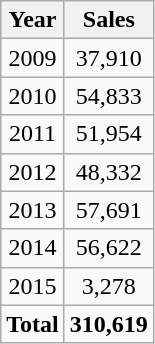<table class="wikitable" style="float:center; clear:center; margin:0em 0em 1em 1em; text-align:center">
<tr>
<th>Year</th>
<th>Sales</th>
</tr>
<tr>
<td>2009</td>
<td>37,910</td>
</tr>
<tr>
<td>2010</td>
<td>54,833</td>
</tr>
<tr>
<td>2011</td>
<td>51,954</td>
</tr>
<tr>
<td>2012</td>
<td>48,332</td>
</tr>
<tr>
<td>2013</td>
<td>57,691</td>
</tr>
<tr>
<td>2014</td>
<td>56,622</td>
</tr>
<tr>
<td>2015</td>
<td>3,278</td>
</tr>
<tr>
<td><strong>Total</strong></td>
<td><strong>310,619</strong></td>
</tr>
</table>
